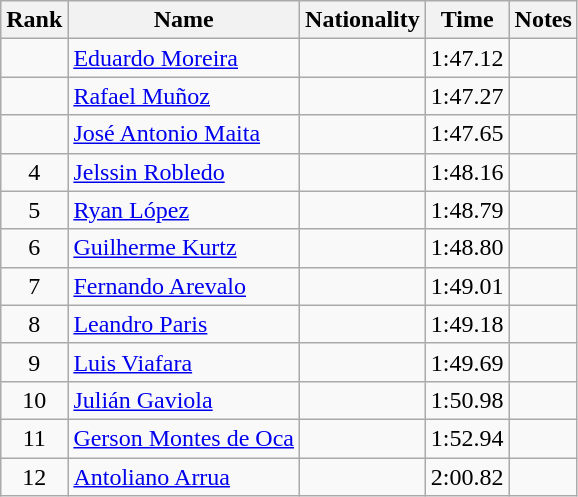<table class="wikitable sortable" style="text-align:center">
<tr>
<th>Rank</th>
<th>Name</th>
<th>Nationality</th>
<th>Time</th>
<th>Notes</th>
</tr>
<tr>
<td></td>
<td align=left><a href='#'>Eduardo Moreira</a></td>
<td align=left></td>
<td>1:47.12</td>
<td></td>
</tr>
<tr>
<td></td>
<td align=left><a href='#'>Rafael Muñoz</a></td>
<td align=left></td>
<td>1:47.27</td>
<td></td>
</tr>
<tr>
<td></td>
<td align=left><a href='#'>José Antonio Maita</a></td>
<td align=left></td>
<td>1:47.65</td>
<td></td>
</tr>
<tr>
<td>4</td>
<td align=left><a href='#'>Jelssin Robledo</a></td>
<td align=left></td>
<td>1:48.16</td>
<td></td>
</tr>
<tr>
<td>5</td>
<td align=left><a href='#'>Ryan López</a></td>
<td align=left></td>
<td>1:48.79</td>
<td></td>
</tr>
<tr>
<td>6</td>
<td align=left><a href='#'>Guilherme Kurtz</a></td>
<td align=left></td>
<td>1:48.80</td>
<td></td>
</tr>
<tr>
<td>7</td>
<td align=left><a href='#'>Fernando Arevalo</a></td>
<td align=left></td>
<td>1:49.01</td>
<td></td>
</tr>
<tr>
<td>8</td>
<td align=left><a href='#'>Leandro Paris</a></td>
<td align=left></td>
<td>1:49.18</td>
<td></td>
</tr>
<tr>
<td>9</td>
<td align=left><a href='#'>Luis Viafara</a></td>
<td align=left></td>
<td>1:49.69</td>
<td></td>
</tr>
<tr>
<td>10</td>
<td align=left><a href='#'>Julián Gaviola</a></td>
<td align=left></td>
<td>1:50.98</td>
<td></td>
</tr>
<tr>
<td>11</td>
<td align=left><a href='#'>Gerson Montes de Oca</a></td>
<td align=left></td>
<td>1:52.94</td>
<td></td>
</tr>
<tr>
<td>12</td>
<td align=left><a href='#'>Antoliano Arrua</a></td>
<td align=left></td>
<td>2:00.82</td>
<td></td>
</tr>
</table>
